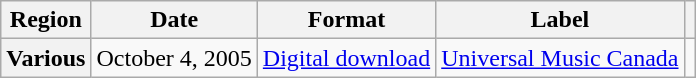<table class="wikitable plainrowheaders">
<tr>
<th scope="col">Region</th>
<th scope="col">Date</th>
<th scope="col">Format</th>
<th scope="col">Label</th>
<th scope="col"></th>
</tr>
<tr>
<th scope="row">Various</th>
<td>October 4, 2005</td>
<td><a href='#'>Digital download</a></td>
<td><a href='#'>Universal Music Canada</a></td>
<td align="center"></td>
</tr>
</table>
